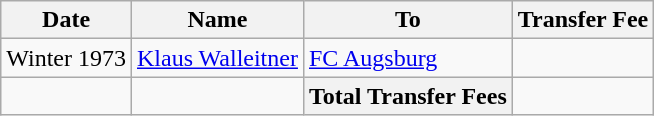<table class="wikitable sortable">
<tr>
<th>Date</th>
<th>Name</th>
<th>To</th>
<th>Transfer Fee</th>
</tr>
<tr>
<td>Winter 1973</td>
<td> <a href='#'>Klaus Walleitner</a></td>
<td> <a href='#'>FC Augsburg</a></td>
<td></td>
</tr>
<tr>
<td></td>
<td></td>
<th>Total Transfer Fees</th>
<td></td>
</tr>
</table>
